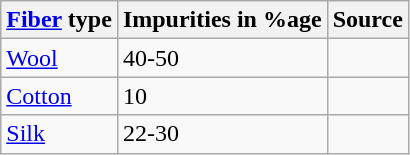<table class="wikitable">
<tr>
<th><a href='#'>Fiber</a> type</th>
<th>Impurities in %age</th>
<th>Source</th>
</tr>
<tr>
<td><a href='#'>Wool</a></td>
<td>40-50</td>
<td></td>
</tr>
<tr>
<td><a href='#'>Cotton</a></td>
<td>10</td>
<td></td>
</tr>
<tr>
<td><a href='#'>Silk</a></td>
<td>22-30</td>
<td></td>
</tr>
</table>
